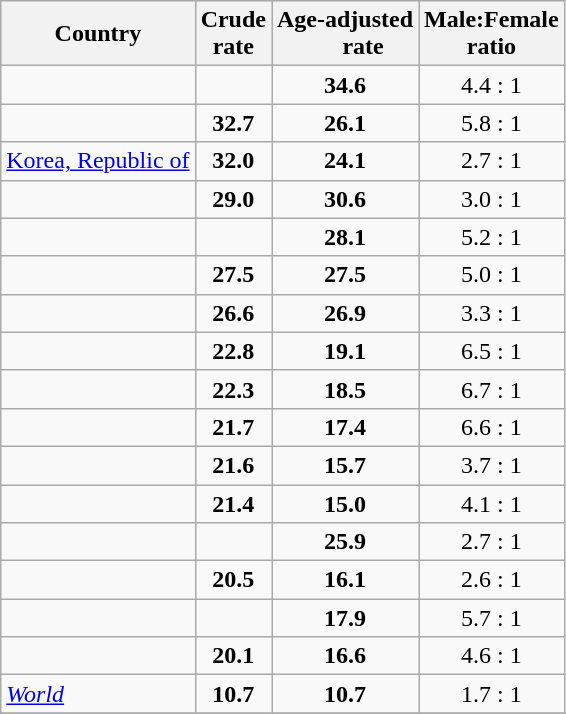<table class="wikitable sortable" border="1" style="float:left; margin-right:1em;">
<tr style="background:#ececec;">
<th class="unsortable">Country</th>
<th>Crude<br>rate</th>
<th>Age-adjusted<br>      rate</th>
<th>Male:Female<br>ratio</th>
</tr>
<tr>
<td></td>
<td style="text-align:center;"></td>
<td style="text-align:center;"><strong>34.6</strong></td>
<td style="text-align:center;">4.4 : 1</td>
</tr>
<tr>
<td></td>
<td style="text-align:center;"><strong>32.7</strong></td>
<td style="text-align:center;"><strong>26.1</strong></td>
<td style="text-align:center;">5.8 : 1</td>
</tr>
<tr>
<td> <a href='#'>Korea, Republic of</a></td>
<td style="text-align:center;"><strong>32.0</strong></td>
<td style="text-align:center;"><strong>24.1</strong></td>
<td style="text-align:center;">2.7 : 1</td>
</tr>
<tr>
<td></td>
<td style="text-align:center;"><strong>29.0</strong></td>
<td style="text-align:center;"><strong>30.6</strong></td>
<td style="text-align:center;">3.0 : 1</td>
</tr>
<tr>
<td></td>
<td style="text-align:center;"></td>
<td style="text-align:center;"><strong>28.1</strong></td>
<td style="text-align:center;">5.2 : 1</td>
</tr>
<tr>
<td></td>
<td style="text-align:center;"><strong>27.5</strong></td>
<td style="text-align:center;"><strong>27.5</strong></td>
<td style="text-align:center;">5.0 : 1</td>
</tr>
<tr>
<td></td>
<td style="text-align:center;"><strong>26.6</strong></td>
<td style="text-align:center;"><strong>26.9</strong></td>
<td style="text-align:center;">3.3 : 1</td>
</tr>
<tr>
<td></td>
<td style="text-align:center;"><strong>22.8</strong></td>
<td style="text-align:center;"><strong>19.1</strong></td>
<td style="text-align:center;">6.5 : 1</td>
</tr>
<tr>
<td></td>
<td style="text-align:center;"><strong>22.3</strong></td>
<td style="text-align:center;"><strong>18.5</strong></td>
<td style="text-align:center;">6.7 : 1</td>
</tr>
<tr>
<td></td>
<td style="text-align:center;"><strong>21.7</strong></td>
<td style="text-align:center;"><strong>17.4</strong></td>
<td style="text-align:center;">6.6 : 1</td>
</tr>
<tr>
<td></td>
<td style="text-align:center;"><strong>21.6</strong></td>
<td style="text-align:center;"><strong>15.7</strong></td>
<td style="text-align:center;">3.7 : 1</td>
</tr>
<tr>
<td></td>
<td style="text-align:center;"><strong>21.4</strong></td>
<td style="text-align:center;"><strong>15.0</strong></td>
<td style="text-align:center;">4.1 : 1</td>
</tr>
<tr>
<td></td>
<td style="text-align:center;"></td>
<td style="text-align:center;"><strong>25.9</strong></td>
<td style="text-align:center;">2.7 : 1</td>
</tr>
<tr>
<td></td>
<td style="text-align:center;"><strong>20.5</strong></td>
<td style="text-align:center;"><strong>16.1</strong></td>
<td style="text-align:center;">2.6 : 1</td>
</tr>
<tr>
<td></td>
<td style="text-align:center;"></td>
<td style="text-align:center;"><strong>17.9</strong></td>
<td style="text-align:center;">5.7 : 1</td>
</tr>
<tr>
<td></td>
<td style="text-align:center;"><strong>20.1</strong></td>
<td style="text-align:center;"><strong>16.6</strong></td>
<td style="text-align:center;">4.6 : 1</td>
</tr>
<tr>
<td> <em><a href='#'>World</a></em></td>
<td style="text-align:center;"><strong>10.7</strong></td>
<td style="text-align:center;"><strong>10.7</strong></td>
<td style="text-align:center;">1.7 : 1</td>
</tr>
<tr>
</tr>
</table>
